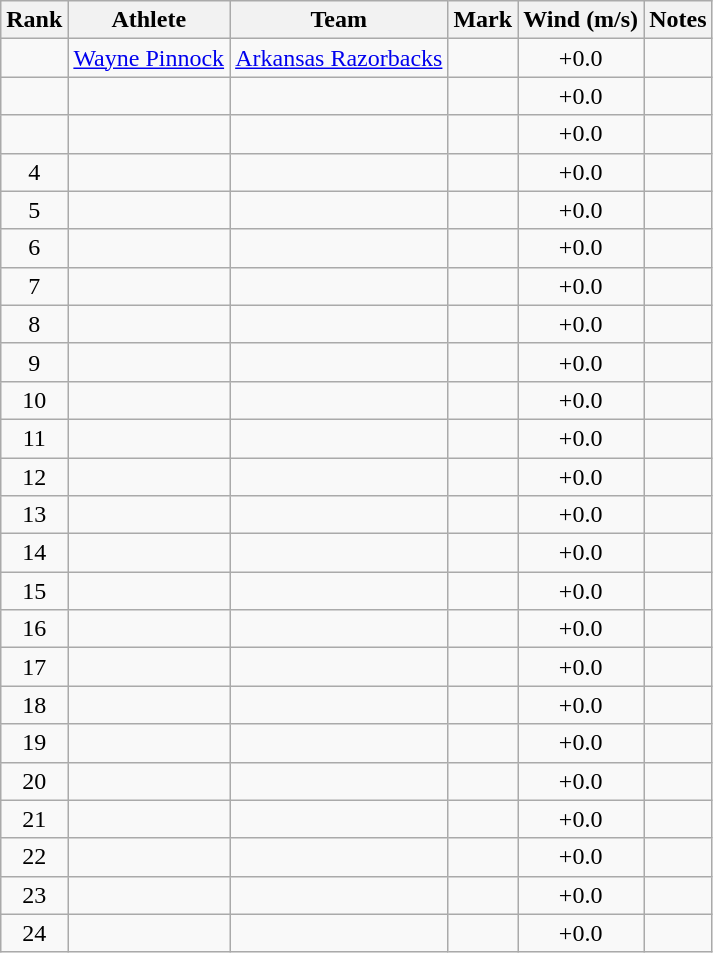<table class="wikitable sortable" style="text-align:center">
<tr>
<th>Rank</th>
<th>Athlete</th>
<th>Team</th>
<th>Mark</th>
<th>Wind (m/s)</th>
<th>Notes</th>
</tr>
<tr>
<td></td>
<td align=left> <a href='#'>Wayne Pinnock</a></td>
<td><a href='#'>Arkansas Razorbacks</a></td>
<td><strong></strong></td>
<td>+0.0</td>
<td></td>
</tr>
<tr>
<td></td>
<td align=left></td>
<td></td>
<td><strong></strong></td>
<td>+0.0</td>
<td></td>
</tr>
<tr>
<td></td>
<td align=left></td>
<td></td>
<td><strong></strong></td>
<td>+0.0</td>
<td></td>
</tr>
<tr>
<td>4</td>
<td align=left></td>
<td></td>
<td><strong></strong></td>
<td>+0.0</td>
<td></td>
</tr>
<tr>
<td>5</td>
<td align=left></td>
<td></td>
<td><strong></strong></td>
<td>+0.0</td>
<td></td>
</tr>
<tr>
<td>6</td>
<td align=left></td>
<td></td>
<td><strong></strong></td>
<td>+0.0</td>
<td></td>
</tr>
<tr>
<td>7</td>
<td align=left></td>
<td></td>
<td><strong></strong></td>
<td>+0.0</td>
<td></td>
</tr>
<tr>
<td>8</td>
<td align=left></td>
<td></td>
<td><strong></strong></td>
<td>+0.0</td>
<td></td>
</tr>
<tr>
<td>9</td>
<td align=left></td>
<td></td>
<td><strong></strong></td>
<td>+0.0</td>
<td></td>
</tr>
<tr>
<td>10</td>
<td align=left></td>
<td></td>
<td><strong></strong></td>
<td>+0.0</td>
<td></td>
</tr>
<tr>
<td>11</td>
<td align=left></td>
<td></td>
<td><strong></strong></td>
<td>+0.0</td>
<td></td>
</tr>
<tr>
<td>12</td>
<td align=left></td>
<td></td>
<td><strong></strong></td>
<td>+0.0</td>
<td></td>
</tr>
<tr>
<td>13</td>
<td align=left></td>
<td></td>
<td><strong></strong></td>
<td>+0.0</td>
<td></td>
</tr>
<tr>
<td>14</td>
<td align=left></td>
<td></td>
<td><strong></strong></td>
<td>+0.0</td>
<td></td>
</tr>
<tr>
<td>15</td>
<td align=left></td>
<td></td>
<td><strong></strong></td>
<td>+0.0</td>
<td></td>
</tr>
<tr>
<td>16</td>
<td align=left></td>
<td></td>
<td><strong></strong></td>
<td>+0.0</td>
<td></td>
</tr>
<tr>
<td>17</td>
<td align=left></td>
<td></td>
<td><strong></strong></td>
<td>+0.0</td>
<td></td>
</tr>
<tr>
<td>18</td>
<td align=left></td>
<td></td>
<td><strong></strong></td>
<td>+0.0</td>
<td></td>
</tr>
<tr>
<td>19</td>
<td align=left></td>
<td></td>
<td><strong></strong></td>
<td>+0.0</td>
<td></td>
</tr>
<tr>
<td>20</td>
<td align=left></td>
<td></td>
<td><strong></strong></td>
<td>+0.0</td>
<td></td>
</tr>
<tr>
<td>21</td>
<td align=left></td>
<td></td>
<td><strong></strong></td>
<td>+0.0</td>
<td></td>
</tr>
<tr>
<td>22</td>
<td align=left></td>
<td></td>
<td><strong></strong></td>
<td>+0.0</td>
<td></td>
</tr>
<tr>
<td>23</td>
<td align=left></td>
<td></td>
<td><strong></strong></td>
<td>+0.0</td>
<td></td>
</tr>
<tr>
<td>24</td>
<td align=left></td>
<td></td>
<td><strong></strong></td>
<td>+0.0</td>
<td></td>
</tr>
</table>
